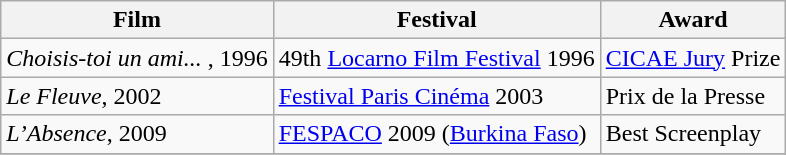<table class="wikitable sortable">
<tr>
<th>Film</th>
<th>Festival</th>
<th>Award</th>
</tr>
<tr>
<td><em>Choisis-toi un ami...</em> , 1996</td>
<td>49th <a href='#'>Locarno Film Festival</a> 1996</td>
<td><a href='#'>CICAE Jury</a> Prize</td>
</tr>
<tr>
<td><em>Le Fleuve</em>, 2002</td>
<td><a href='#'>Festival Paris Cinéma</a> 2003</td>
<td>Prix de la Presse</td>
</tr>
<tr>
<td><em>L’Absence</em>, 2009</td>
<td><a href='#'>FESPACO</a> 2009 (<a href='#'>Burkina Faso</a>)</td>
<td>Best Screenplay</td>
</tr>
<tr>
</tr>
</table>
